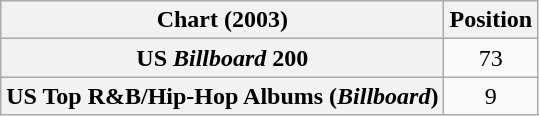<table class="wikitable sortable plainrowheaders" style="text-align:center">
<tr>
<th scope="col">Chart (2003)</th>
<th scope="col">Position</th>
</tr>
<tr>
<th scope="row">US <em>Billboard</em> 200</th>
<td>73</td>
</tr>
<tr>
<th scope="row">US Top R&B/Hip-Hop Albums (<em>Billboard</em>)</th>
<td>9</td>
</tr>
</table>
